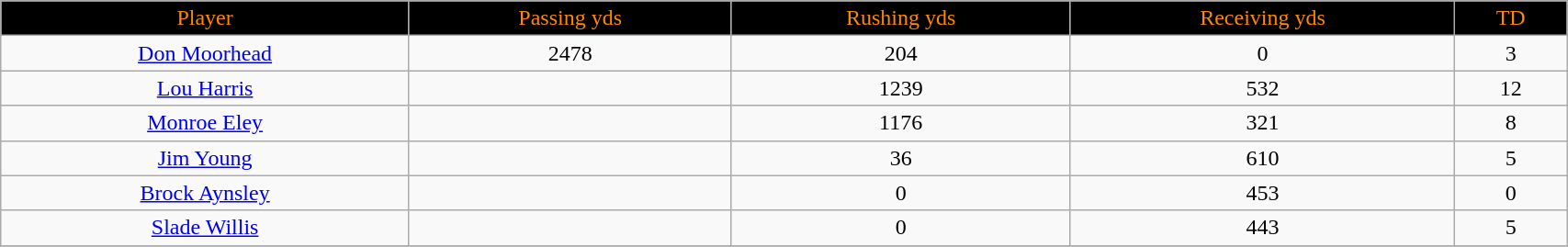<table class="wikitable" width="90%">
<tr align="center" ! style="background:black;color:#FF8800;">
<td>Player</td>
<td>Passing yds</td>
<td>Rushing yds</td>
<td>Receiving yds</td>
<td>TD</td>
</tr>
<tr align="center" bgcolor="">
<td><a href='#'>Don Moorhead</a></td>
<td>2478</td>
<td>204</td>
<td>0</td>
<td>3</td>
</tr>
<tr align="center" bgcolor="">
<td><a href='#'>Lou Harris</a></td>
<td></td>
<td>1239</td>
<td>532</td>
<td>12</td>
</tr>
<tr align="center" bgcolor="">
<td><a href='#'>Monroe Eley</a></td>
<td></td>
<td>1176</td>
<td>321</td>
<td>8</td>
</tr>
<tr align="center" bgcolor="">
<td><a href='#'>Jim Young</a></td>
<td></td>
<td>36</td>
<td>610</td>
<td>5</td>
</tr>
<tr align="center" bgcolor="">
<td><a href='#'>Brock Aynsley</a></td>
<td></td>
<td>0</td>
<td>453</td>
<td>0</td>
</tr>
<tr align="center" bgcolor="">
<td><a href='#'>Slade Willis</a></td>
<td></td>
<td>0</td>
<td>443</td>
<td>5</td>
</tr>
<tr align="center" bgcolor="">
</tr>
</table>
